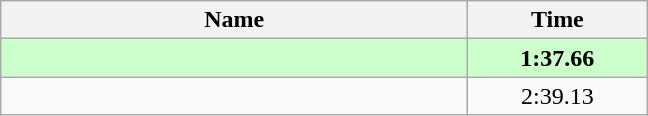<table class="wikitable" style="text-align:center;">
<tr>
<th style="width:19em">Name</th>
<th style="width:7em">Time</th>
</tr>
<tr bgcolor=ccffcc>
<td align=left><strong></strong></td>
<td><strong>1:37.66</strong></td>
</tr>
<tr>
<td align=left></td>
<td>2:39.13</td>
</tr>
</table>
